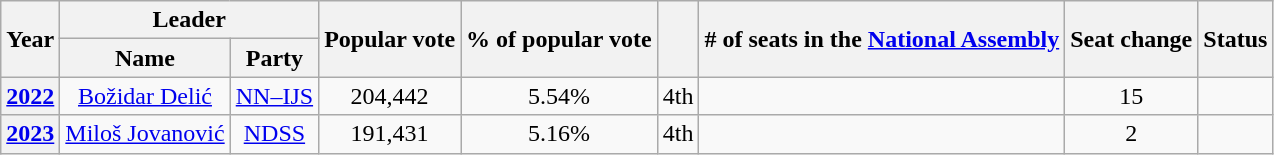<table class="wikitable" style="text-align:center">
<tr>
<th rowspan="2">Year</th>
<th colspan="2">Leader</th>
<th rowspan="2">Popular vote</th>
<th rowspan="2">% of popular vote</th>
<th rowspan="2"></th>
<th rowspan="2"># of seats in the <a href='#'>National Assembly</a></th>
<th rowspan="2">Seat change</th>
<th rowspan="2">Status</th>
</tr>
<tr>
<th>Name</th>
<th>Party</th>
</tr>
<tr>
<th><a href='#'>2022</a></th>
<td><a href='#'>Božidar Delić</a></td>
<td><a href='#'>NN–IJS</a></td>
<td>204,442</td>
<td>5.54%</td>
<td> 4th</td>
<td></td>
<td> 15</td>
<td></td>
</tr>
<tr>
<th><a href='#'>2023</a></th>
<td><a href='#'>Miloš Jovanović</a></td>
<td><a href='#'>NDSS</a></td>
<td>191,431</td>
<td>5.16%</td>
<td> 4th</td>
<td></td>
<td> 2</td>
<td></td>
</tr>
</table>
